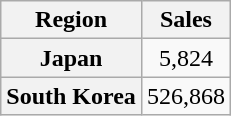<table class="wikitable sortable plainrowheaders" style="text-align:center">
<tr>
<th>Region</th>
<th>Sales</th>
</tr>
<tr>
<th scope="row">Japan</th>
<td>5,824</td>
</tr>
<tr>
<th scope="row">South Korea</th>
<td>526,868</td>
</tr>
</table>
